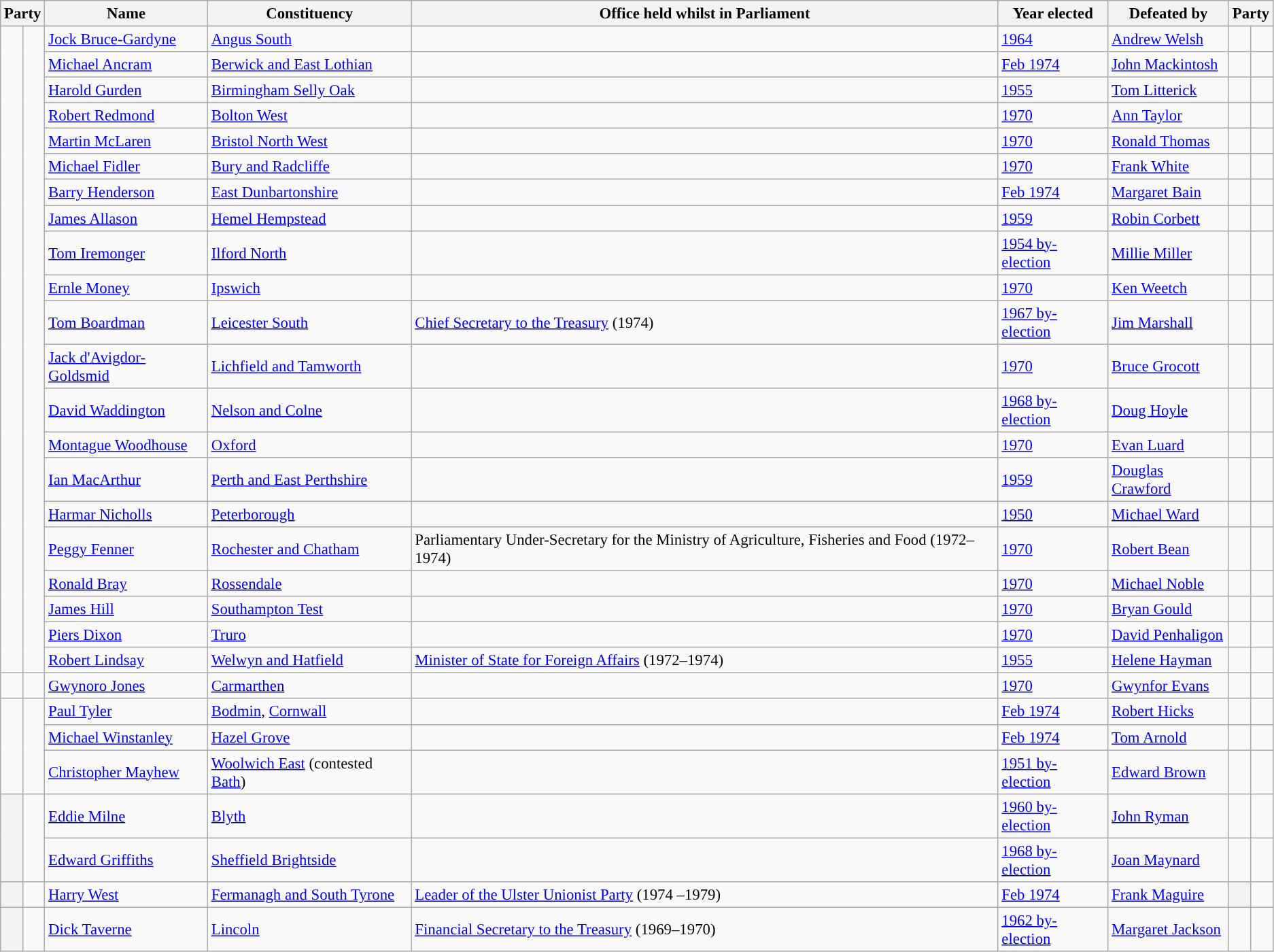<table class="wikitable sortable" style="font-size: 95%;">
<tr>
<th colspan="2">Party</th>
<th>Name</th>
<th>Constituency</th>
<th>Office held whilst in Parliament</th>
<th>Year elected</th>
<th>Defeated by</th>
<th colspan="2">Party</th>
</tr>
<tr>
<td rowspan="21" style="background-color: "></td>
<td rowspan="21"></td>
<td><a href='#'>Jock Bruce-Gardyne</a></td>
<td><a href='#'>Angus South</a></td>
<td></td>
<td><a href='#'>1964</a></td>
<td><a href='#'>Andrew Welsh</a></td>
<td style="background-color: "></td>
<td></td>
</tr>
<tr>
<td><a href='#'>Michael Ancram</a></td>
<td><a href='#'>Berwick and East Lothian</a></td>
<td></td>
<td><a href='#'>Feb 1974</a></td>
<td><a href='#'>John Mackintosh</a></td>
<td style="background-color: "></td>
<td></td>
</tr>
<tr>
<td><a href='#'>Harold Gurden</a></td>
<td><a href='#'>Birmingham Selly Oak</a></td>
<td></td>
<td><a href='#'>1955</a></td>
<td><a href='#'>Tom Litterick</a></td>
<td style="background-color: "></td>
<td></td>
</tr>
<tr>
<td><a href='#'>Robert Redmond</a></td>
<td><a href='#'>Bolton West</a></td>
<td></td>
<td><a href='#'>1970</a></td>
<td><a href='#'>Ann Taylor</a></td>
<td style="background-color: "></td>
<td></td>
</tr>
<tr>
<td><a href='#'>Martin McLaren</a></td>
<td><a href='#'>Bristol North West</a></td>
<td></td>
<td><a href='#'>1970</a></td>
<td><a href='#'>Ronald Thomas</a></td>
<td style="background-color: "></td>
<td></td>
</tr>
<tr>
<td><a href='#'>Michael Fidler</a></td>
<td><a href='#'>Bury and Radcliffe</a></td>
<td></td>
<td><a href='#'>1970</a></td>
<td><a href='#'>Frank White</a></td>
<td style="background-color: "></td>
<td></td>
</tr>
<tr>
<td><a href='#'>Barry Henderson</a></td>
<td><a href='#'>East Dunbartonshire</a></td>
<td></td>
<td><a href='#'>Feb 1974</a></td>
<td><a href='#'>Margaret Bain</a></td>
<td style="background-color: "></td>
<td></td>
</tr>
<tr>
<td><a href='#'>James Allason</a></td>
<td><a href='#'>Hemel Hempstead</a></td>
<td></td>
<td><a href='#'>1959</a></td>
<td><a href='#'>Robin Corbett</a></td>
<td style="background-color: "></td>
<td></td>
</tr>
<tr>
<td><a href='#'>Tom Iremonger</a></td>
<td><a href='#'>Ilford North</a></td>
<td></td>
<td><a href='#'>1954 by-election</a></td>
<td><a href='#'>Millie Miller</a></td>
<td style="background-color: "></td>
<td></td>
</tr>
<tr>
<td><a href='#'>Ernle Money</a></td>
<td><a href='#'>Ipswich</a></td>
<td></td>
<td><a href='#'>1970</a></td>
<td><a href='#'>Ken Weetch</a></td>
<td style="background-color: "></td>
<td></td>
</tr>
<tr>
<td><a href='#'>Tom Boardman</a></td>
<td><a href='#'>Leicester South</a></td>
<td><a href='#'>Chief Secretary to the Treasury</a> (1974)</td>
<td><a href='#'>1967 by-election</a></td>
<td><a href='#'>Jim Marshall</a></td>
<td style="background-color: "></td>
<td></td>
</tr>
<tr>
<td><a href='#'>Jack d'Avigdor-Goldsmid</a></td>
<td><a href='#'>Lichfield and Tamworth</a></td>
<td></td>
<td><a href='#'>1970</a></td>
<td><a href='#'>Bruce Grocott</a></td>
<td style="background-color: "></td>
<td></td>
</tr>
<tr>
<td><a href='#'>David Waddington</a></td>
<td><a href='#'>Nelson and Colne</a></td>
<td></td>
<td><a href='#'>1968 by-election</a></td>
<td><a href='#'>Doug Hoyle</a></td>
<td style="background-color: "></td>
<td></td>
</tr>
<tr>
<td><a href='#'>Montague Woodhouse</a></td>
<td><a href='#'>Oxford</a></td>
<td></td>
<td><a href='#'>1970</a></td>
<td><a href='#'>Evan Luard</a></td>
<td style="background-color: "></td>
<td></td>
</tr>
<tr>
<td><a href='#'>Ian MacArthur</a></td>
<td><a href='#'>Perth and East Perthshire</a></td>
<td></td>
<td><a href='#'>1959</a></td>
<td><a href='#'>Douglas Crawford</a></td>
<td style="background-color: "></td>
<td></td>
</tr>
<tr>
<td><a href='#'>Harmar Nicholls</a></td>
<td><a href='#'>Peterborough</a></td>
<td></td>
<td><a href='#'>1950</a></td>
<td><a href='#'>Michael Ward</a></td>
<td style="background-color: "></td>
<td></td>
</tr>
<tr>
<td><a href='#'>Peggy Fenner</a></td>
<td><a href='#'>Rochester and Chatham</a></td>
<td>Parliamentary Under-Secretary for the Ministry of Agriculture, Fisheries and Food (1972–1974)</td>
<td><a href='#'>1970</a></td>
<td><a href='#'>Robert Bean</a></td>
<td style="background-color: "></td>
<td></td>
</tr>
<tr>
<td><a href='#'>Ronald Bray</a></td>
<td><a href='#'>Rossendale</a></td>
<td></td>
<td><a href='#'>1970</a></td>
<td><a href='#'>Michael Noble</a></td>
<td style="background-color: "></td>
<td></td>
</tr>
<tr>
<td><a href='#'>James Hill</a></td>
<td><a href='#'>Southampton Test</a></td>
<td></td>
<td><a href='#'>1970</a></td>
<td><a href='#'>Bryan Gould</a></td>
<td style="background-color: "></td>
<td></td>
</tr>
<tr>
<td><a href='#'>Piers Dixon</a></td>
<td><a href='#'>Truro</a></td>
<td></td>
<td><a href='#'>1970</a></td>
<td><a href='#'>David Penhaligon</a></td>
<td style="background-color: "></td>
<td></td>
</tr>
<tr>
<td><a href='#'>Robert Lindsay</a></td>
<td><a href='#'>Welwyn and Hatfield</a></td>
<td><a href='#'>Minister of State for Foreign Affairs</a> (1972–1974)</td>
<td><a href='#'>1955</a></td>
<td><a href='#'>Helene Hayman</a></td>
<td style="background-color: "></td>
<td></td>
</tr>
<tr>
<td rowspan="1" style="background-color: "></td>
<td rowspan="1"></td>
<td><a href='#'>Gwynoro Jones</a></td>
<td><a href='#'>Carmarthen</a></td>
<td></td>
<td><a href='#'>1970</a></td>
<td><a href='#'>Gwynfor Evans</a></td>
<td style="background-color: "></td>
<td></td>
</tr>
<tr>
<td rowspan="3" style="background-color: "></td>
<td rowspan="3"></td>
<td><a href='#'>Paul Tyler</a></td>
<td><a href='#'>Bodmin</a>, <a href='#'>Cornwall</a></td>
<td></td>
<td><a href='#'>Feb 1974</a></td>
<td><a href='#'>Robert Hicks</a></td>
<td style="background-color: "></td>
<td></td>
</tr>
<tr>
<td><a href='#'>Michael Winstanley</a></td>
<td><a href='#'>Hazel Grove</a></td>
<td></td>
<td><a href='#'>Feb 1974</a></td>
<td><a href='#'>Tom Arnold</a></td>
<td style="background-color: "></td>
<td></td>
</tr>
<tr>
<td><a href='#'>Christopher Mayhew</a></td>
<td><a href='#'>Woolwich East</a> (contested <a href='#'>Bath</a>)</td>
<td></td>
<td><a href='#'>1951 by-election</a></td>
<td><a href='#'>Edward Brown</a></td>
<td style="background-color: "></td>
<td></td>
</tr>
<tr>
<th rowspan=2 style="background-color: "></th>
<td rowspan=2></td>
<td><a href='#'>Eddie Milne</a></td>
<td><a href='#'>Blyth</a></td>
<td></td>
<td><a href='#'>1960 by-election</a></td>
<td><a href='#'>John Ryman</a></td>
<td style="background-color: "></td>
<td></td>
</tr>
<tr>
<td><a href='#'>Edward Griffiths</a></td>
<td><a href='#'>Sheffield Brightside</a></td>
<td></td>
<td><a href='#'>1968 by-election</a></td>
<td><a href='#'>Joan Maynard</a></td>
<td style="background-color: "></td>
<td></td>
</tr>
<tr>
<th rowspan=1 style="background-color: "></th>
<td rowspan=1></td>
<td><a href='#'>Harry West</a></td>
<td><a href='#'>Fermanagh and South Tyrone</a></td>
<td><a href='#'>Leader of the Ulster Unionist Party</a> (1974 –1979)</td>
<td><a href='#'>Feb 1974</a></td>
<td><a href='#'>Frank Maguire</a></td>
<th style="background-color: "></th>
<td></td>
</tr>
<tr>
<th rowspan=1 style="background-color: "></th>
<td rowspan=1></td>
<td><a href='#'>Dick Taverne</a></td>
<td><a href='#'>Lincoln</a></td>
<td><a href='#'>Financial Secretary to the Treasury</a> (1969–1970)</td>
<td><a href='#'>1962 by-election</a></td>
<td><a href='#'>Margaret Jackson</a></td>
<td style="background-color: "></td>
<td></td>
</tr>
</table>
